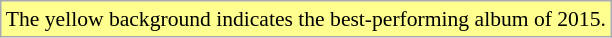<table class="wikitable" style="font-size:90%;">
<tr>
<td style="background-color:#FFFF90">The yellow background indicates the best-performing album of 2015.</td>
</tr>
</table>
